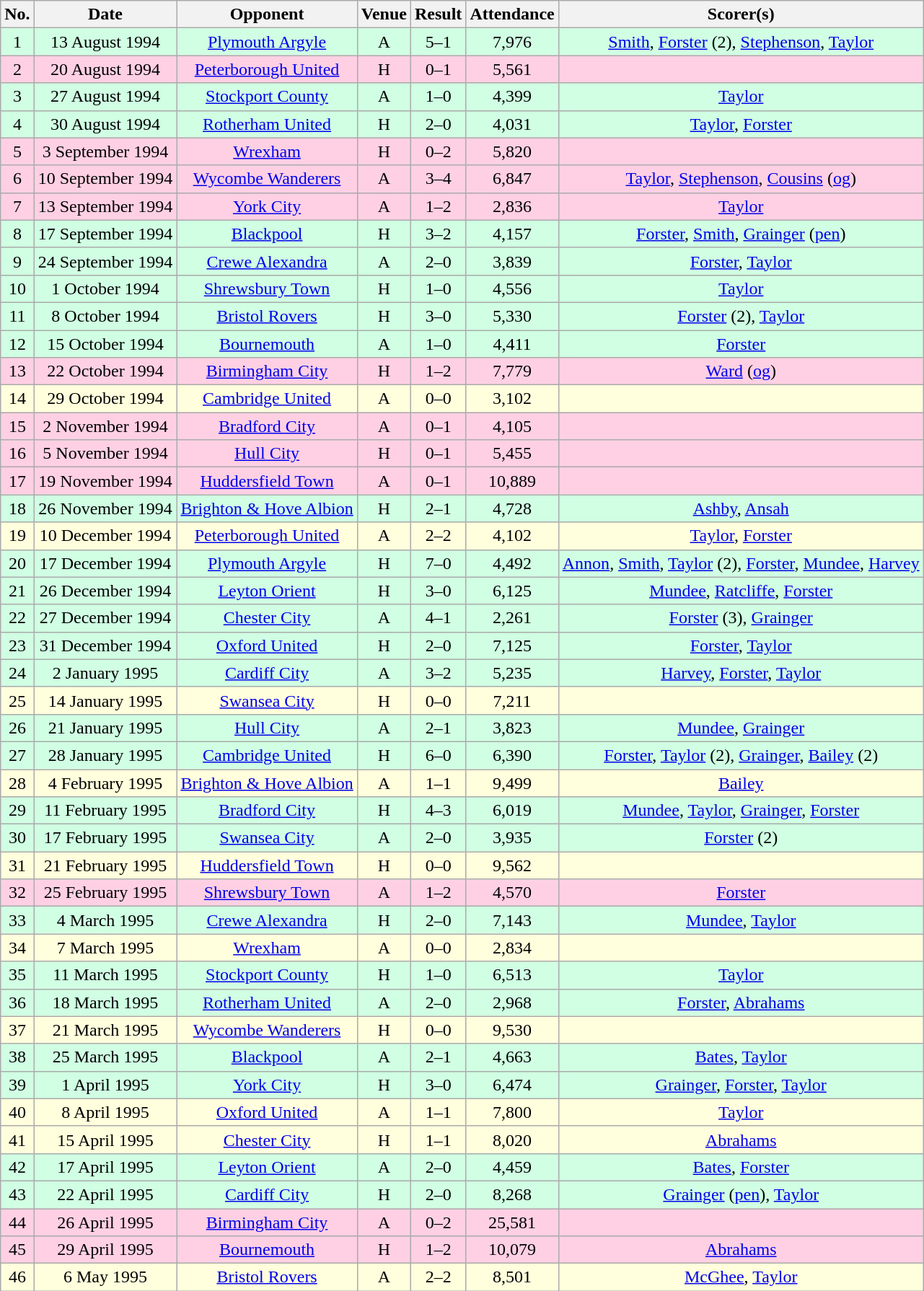<table class="wikitable sortable" style="text-align:center;">
<tr>
<th>No.</th>
<th>Date</th>
<th>Opponent</th>
<th>Venue</th>
<th>Result</th>
<th>Attendance</th>
<th>Scorer(s)</th>
</tr>
<tr style="background:#d0ffe3;">
<td>1</td>
<td>13 August 1994</td>
<td><a href='#'>Plymouth Argyle</a></td>
<td>A</td>
<td>5–1</td>
<td>7,976</td>
<td><a href='#'>Smith</a>, <a href='#'>Forster</a> (2), <a href='#'>Stephenson</a>, <a href='#'>Taylor</a></td>
</tr>
<tr style="background:#ffd0e3;">
<td>2</td>
<td>20 August 1994</td>
<td><a href='#'>Peterborough United</a></td>
<td>H</td>
<td>0–1</td>
<td>5,561</td>
<td></td>
</tr>
<tr style="background:#d0ffe3;">
<td>3</td>
<td>27 August 1994</td>
<td><a href='#'>Stockport County</a></td>
<td>A</td>
<td>1–0</td>
<td>4,399</td>
<td><a href='#'>Taylor</a></td>
</tr>
<tr style="background:#d0ffe3;">
<td>4</td>
<td>30 August 1994</td>
<td><a href='#'>Rotherham United</a></td>
<td>H</td>
<td>2–0</td>
<td>4,031</td>
<td><a href='#'>Taylor</a>, <a href='#'>Forster</a></td>
</tr>
<tr style="background:#ffd0e3;">
<td>5</td>
<td>3 September 1994</td>
<td><a href='#'>Wrexham</a></td>
<td>H</td>
<td>0–2</td>
<td>5,820</td>
<td></td>
</tr>
<tr style="background:#ffd0e3;">
<td>6</td>
<td>10 September 1994</td>
<td><a href='#'>Wycombe Wanderers</a></td>
<td>A</td>
<td>3–4</td>
<td>6,847</td>
<td><a href='#'>Taylor</a>, <a href='#'>Stephenson</a>, <a href='#'>Cousins</a> (<a href='#'>og</a>)</td>
</tr>
<tr style="background:#ffd0e3;">
<td>7</td>
<td>13 September 1994</td>
<td><a href='#'>York City</a></td>
<td>A</td>
<td>1–2</td>
<td>2,836</td>
<td><a href='#'>Taylor</a></td>
</tr>
<tr style="background:#d0ffe3;">
<td>8</td>
<td>17 September 1994</td>
<td><a href='#'>Blackpool</a></td>
<td>H</td>
<td>3–2</td>
<td>4,157</td>
<td><a href='#'>Forster</a>, <a href='#'>Smith</a>, <a href='#'>Grainger</a> (<a href='#'>pen</a>)</td>
</tr>
<tr style="background:#d0ffe3;">
<td>9</td>
<td>24 September 1994</td>
<td><a href='#'>Crewe Alexandra</a></td>
<td>A</td>
<td>2–0</td>
<td>3,839</td>
<td><a href='#'>Forster</a>, <a href='#'>Taylor</a></td>
</tr>
<tr style="background:#d0ffe3;">
<td>10</td>
<td>1 October 1994</td>
<td><a href='#'>Shrewsbury Town</a></td>
<td>H</td>
<td>1–0</td>
<td>4,556</td>
<td><a href='#'>Taylor</a></td>
</tr>
<tr style="background:#d0ffe3;">
<td>11</td>
<td>8 October 1994</td>
<td><a href='#'>Bristol Rovers</a></td>
<td>H</td>
<td>3–0</td>
<td>5,330</td>
<td><a href='#'>Forster</a> (2), <a href='#'>Taylor</a></td>
</tr>
<tr style="background:#d0ffe3;">
<td>12</td>
<td>15 October 1994</td>
<td><a href='#'>Bournemouth</a></td>
<td>A</td>
<td>1–0</td>
<td>4,411</td>
<td><a href='#'>Forster</a></td>
</tr>
<tr style="background:#ffd0e3;">
<td>13</td>
<td>22 October 1994</td>
<td><a href='#'>Birmingham City</a></td>
<td>H</td>
<td>1–2</td>
<td>7,779</td>
<td><a href='#'>Ward</a> (<a href='#'>og</a>)</td>
</tr>
<tr style="background:#ffd;">
<td>14</td>
<td>29 October 1994</td>
<td><a href='#'>Cambridge United</a></td>
<td>A</td>
<td>0–0</td>
<td>3,102</td>
<td></td>
</tr>
<tr style="background:#ffd0e3;">
<td>15</td>
<td>2 November 1994</td>
<td><a href='#'>Bradford City</a></td>
<td>A</td>
<td>0–1</td>
<td>4,105</td>
<td></td>
</tr>
<tr style="background:#ffd0e3;">
<td>16</td>
<td>5 November 1994</td>
<td><a href='#'>Hull City</a></td>
<td>H</td>
<td>0–1</td>
<td>5,455</td>
<td></td>
</tr>
<tr style="background:#ffd0e3;">
<td>17</td>
<td>19 November 1994</td>
<td><a href='#'>Huddersfield Town</a></td>
<td>A</td>
<td>0–1</td>
<td>10,889</td>
<td></td>
</tr>
<tr style="background:#d0ffe3;">
<td>18</td>
<td>26 November 1994</td>
<td><a href='#'>Brighton & Hove Albion</a></td>
<td>H</td>
<td>2–1</td>
<td>4,728</td>
<td><a href='#'>Ashby</a>, <a href='#'>Ansah</a></td>
</tr>
<tr style="background:#ffd;">
<td>19</td>
<td>10 December 1994</td>
<td><a href='#'>Peterborough United</a></td>
<td>A</td>
<td>2–2</td>
<td>4,102</td>
<td><a href='#'>Taylor</a>, <a href='#'>Forster</a></td>
</tr>
<tr style="background:#d0ffe3;">
<td>20</td>
<td>17 December 1994</td>
<td><a href='#'>Plymouth Argyle</a></td>
<td>H</td>
<td>7–0</td>
<td>4,492</td>
<td><a href='#'>Annon</a>, <a href='#'>Smith</a>, <a href='#'>Taylor</a> (2), <a href='#'>Forster</a>, <a href='#'>Mundee</a>, <a href='#'>Harvey</a></td>
</tr>
<tr style="background:#d0ffe3;">
<td>21</td>
<td>26 December 1994</td>
<td><a href='#'>Leyton Orient</a></td>
<td>H</td>
<td>3–0</td>
<td>6,125</td>
<td><a href='#'>Mundee</a>, <a href='#'>Ratcliffe</a>, <a href='#'>Forster</a></td>
</tr>
<tr style="background:#d0ffe3;">
<td>22</td>
<td>27 December 1994</td>
<td><a href='#'>Chester City</a></td>
<td>A</td>
<td>4–1</td>
<td>2,261</td>
<td><a href='#'>Forster</a> (3), <a href='#'>Grainger</a></td>
</tr>
<tr style="background:#d0ffe3;">
<td>23</td>
<td>31 December 1994</td>
<td><a href='#'>Oxford United</a></td>
<td>H</td>
<td>2–0</td>
<td>7,125</td>
<td><a href='#'>Forster</a>, <a href='#'>Taylor</a></td>
</tr>
<tr style="background:#d0ffe3;">
<td>24</td>
<td>2 January 1995</td>
<td><a href='#'>Cardiff City</a></td>
<td>A</td>
<td>3–2</td>
<td>5,235</td>
<td><a href='#'>Harvey</a>, <a href='#'>Forster</a>, <a href='#'>Taylor</a></td>
</tr>
<tr style="background:#ffd;">
<td>25</td>
<td>14 January 1995</td>
<td><a href='#'>Swansea City</a></td>
<td>H</td>
<td>0–0</td>
<td>7,211</td>
<td></td>
</tr>
<tr style="background:#d0ffe3;">
<td>26</td>
<td>21 January 1995</td>
<td><a href='#'>Hull City</a></td>
<td>A</td>
<td>2–1</td>
<td>3,823</td>
<td><a href='#'>Mundee</a>, <a href='#'>Grainger</a></td>
</tr>
<tr style="background:#d0ffe3;">
<td>27</td>
<td>28 January 1995</td>
<td><a href='#'>Cambridge United</a></td>
<td>H</td>
<td>6–0</td>
<td>6,390</td>
<td><a href='#'>Forster</a>, <a href='#'>Taylor</a> (2), <a href='#'>Grainger</a>, <a href='#'>Bailey</a> (2)</td>
</tr>
<tr style="background:#ffd;">
<td>28</td>
<td>4 February 1995</td>
<td><a href='#'>Brighton & Hove Albion</a></td>
<td>A</td>
<td>1–1</td>
<td>9,499</td>
<td><a href='#'>Bailey</a></td>
</tr>
<tr style="background:#d0ffe3;">
<td>29</td>
<td>11 February 1995</td>
<td><a href='#'>Bradford City</a></td>
<td>H</td>
<td>4–3</td>
<td>6,019</td>
<td><a href='#'>Mundee</a>, <a href='#'>Taylor</a>, <a href='#'>Grainger</a>, <a href='#'>Forster</a></td>
</tr>
<tr style="background:#d0ffe3;">
<td>30</td>
<td>17 February 1995</td>
<td><a href='#'>Swansea City</a></td>
<td>A</td>
<td>2–0</td>
<td>3,935</td>
<td><a href='#'>Forster</a> (2)</td>
</tr>
<tr style="background:#ffd;">
<td>31</td>
<td>21 February 1995</td>
<td><a href='#'>Huddersfield Town</a></td>
<td>H</td>
<td>0–0</td>
<td>9,562</td>
<td></td>
</tr>
<tr style="background:#ffd0e3;">
<td>32</td>
<td>25 February 1995</td>
<td><a href='#'>Shrewsbury Town</a></td>
<td>A</td>
<td>1–2</td>
<td>4,570</td>
<td><a href='#'>Forster</a></td>
</tr>
<tr style="background:#d0ffe3;">
<td>33</td>
<td>4 March 1995</td>
<td><a href='#'>Crewe Alexandra</a></td>
<td>H</td>
<td>2–0</td>
<td>7,143</td>
<td><a href='#'>Mundee</a>, <a href='#'>Taylor</a></td>
</tr>
<tr style="background:#ffd;">
<td>34</td>
<td>7 March 1995</td>
<td><a href='#'>Wrexham</a></td>
<td>A</td>
<td>0–0</td>
<td>2,834</td>
<td></td>
</tr>
<tr style="background:#d0ffe3;">
<td>35</td>
<td>11 March 1995</td>
<td><a href='#'>Stockport County</a></td>
<td>H</td>
<td>1–0</td>
<td>6,513</td>
<td><a href='#'>Taylor</a></td>
</tr>
<tr style="background:#d0ffe3;">
<td>36</td>
<td>18 March 1995</td>
<td><a href='#'>Rotherham United</a></td>
<td>A</td>
<td>2–0</td>
<td>2,968</td>
<td><a href='#'>Forster</a>, <a href='#'>Abrahams</a></td>
</tr>
<tr style="background:#ffd;">
<td>37</td>
<td>21 March 1995</td>
<td><a href='#'>Wycombe Wanderers</a></td>
<td>H</td>
<td>0–0</td>
<td>9,530</td>
<td></td>
</tr>
<tr style="background:#d0ffe3;">
<td>38</td>
<td>25 March 1995</td>
<td><a href='#'>Blackpool</a></td>
<td>A</td>
<td>2–1</td>
<td>4,663</td>
<td><a href='#'>Bates</a>, <a href='#'>Taylor</a></td>
</tr>
<tr style="background:#d0ffe3;">
<td>39</td>
<td>1 April 1995</td>
<td><a href='#'>York City</a></td>
<td>H</td>
<td>3–0</td>
<td>6,474</td>
<td><a href='#'>Grainger</a>, <a href='#'>Forster</a>, <a href='#'>Taylor</a></td>
</tr>
<tr style="background:#ffd;">
<td>40</td>
<td>8 April 1995</td>
<td><a href='#'>Oxford United</a></td>
<td>A</td>
<td>1–1</td>
<td>7,800</td>
<td><a href='#'>Taylor</a></td>
</tr>
<tr style="background:#ffd;">
<td>41</td>
<td>15 April 1995</td>
<td><a href='#'>Chester City</a></td>
<td>H</td>
<td>1–1</td>
<td>8,020</td>
<td><a href='#'>Abrahams</a></td>
</tr>
<tr style="background:#d0ffe3;">
<td>42</td>
<td>17 April 1995</td>
<td><a href='#'>Leyton Orient</a></td>
<td>A</td>
<td>2–0</td>
<td>4,459</td>
<td><a href='#'>Bates</a>, <a href='#'>Forster</a></td>
</tr>
<tr style="background:#d0ffe3;">
<td>43</td>
<td>22 April 1995</td>
<td><a href='#'>Cardiff City</a></td>
<td>H</td>
<td>2–0</td>
<td>8,268</td>
<td><a href='#'>Grainger</a> (<a href='#'>pen</a>), <a href='#'>Taylor</a></td>
</tr>
<tr style="background:#ffd0e3;">
<td>44</td>
<td>26 April 1995</td>
<td><a href='#'>Birmingham City</a></td>
<td>A</td>
<td>0–2</td>
<td>25,581</td>
<td></td>
</tr>
<tr style="background:#ffd0e3;">
<td>45</td>
<td>29 April 1995</td>
<td><a href='#'>Bournemouth</a></td>
<td>H</td>
<td>1–2</td>
<td>10,079</td>
<td><a href='#'>Abrahams</a></td>
</tr>
<tr style="background:#ffd;">
<td>46</td>
<td>6 May 1995</td>
<td><a href='#'>Bristol Rovers</a></td>
<td>A</td>
<td>2–2</td>
<td>8,501</td>
<td><a href='#'>McGhee</a>, <a href='#'>Taylor</a></td>
</tr>
</table>
